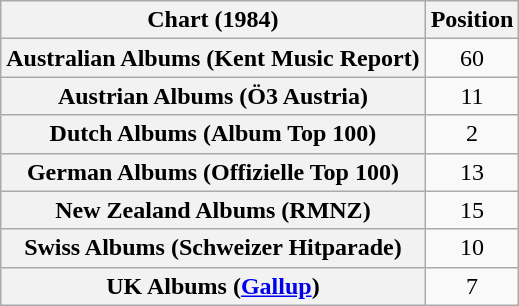<table class="wikitable sortable plainrowheaders" style="text-align:center">
<tr>
<th scope="col">Chart (1984)</th>
<th scope="col">Position</th>
</tr>
<tr>
<th scope="row">Australian Albums (Kent Music Report)</th>
<td>60</td>
</tr>
<tr>
<th scope="row">Austrian Albums (Ö3 Austria)</th>
<td>11</td>
</tr>
<tr>
<th scope="row">Dutch Albums (Album Top 100)</th>
<td>2</td>
</tr>
<tr>
<th scope="row">German Albums (Offizielle Top 100)</th>
<td>13</td>
</tr>
<tr>
<th scope="row">New Zealand Albums (RMNZ)</th>
<td>15</td>
</tr>
<tr>
<th scope="row">Swiss Albums (Schweizer Hitparade)</th>
<td>10</td>
</tr>
<tr>
<th scope="row">UK Albums (<a href='#'>Gallup</a>)</th>
<td>7</td>
</tr>
</table>
